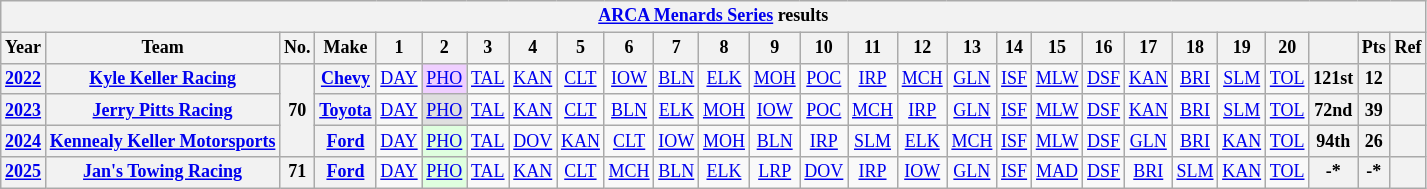<table class="wikitable" style="text-align:center; font-size:75%">
<tr>
<th colspan=27><a href='#'>ARCA Menards Series</a> results</th>
</tr>
<tr>
<th>Year</th>
<th>Team</th>
<th>No.</th>
<th>Make</th>
<th>1</th>
<th>2</th>
<th>3</th>
<th>4</th>
<th>5</th>
<th>6</th>
<th>7</th>
<th>8</th>
<th>9</th>
<th>10</th>
<th>11</th>
<th>12</th>
<th>13</th>
<th>14</th>
<th>15</th>
<th>16</th>
<th>17</th>
<th>18</th>
<th>19</th>
<th>20</th>
<th></th>
<th>Pts</th>
<th>Ref</th>
</tr>
<tr>
<th><a href='#'>2022</a></th>
<th><a href='#'>Kyle Keller Racing</a></th>
<th rowspan=3>70</th>
<th><a href='#'>Chevy</a></th>
<td><a href='#'>DAY</a></td>
<td style="background:#EFCFFF;"><a href='#'>PHO</a><br></td>
<td><a href='#'>TAL</a></td>
<td><a href='#'>KAN</a></td>
<td><a href='#'>CLT</a></td>
<td><a href='#'>IOW</a></td>
<td><a href='#'>BLN</a></td>
<td><a href='#'>ELK</a></td>
<td><a href='#'>MOH</a></td>
<td><a href='#'>POC</a></td>
<td><a href='#'>IRP</a></td>
<td><a href='#'>MCH</a></td>
<td><a href='#'>GLN</a></td>
<td><a href='#'>ISF</a></td>
<td><a href='#'>MLW</a></td>
<td><a href='#'>DSF</a></td>
<td><a href='#'>KAN</a></td>
<td><a href='#'>BRI</a></td>
<td><a href='#'>SLM</a></td>
<td><a href='#'>TOL</a></td>
<th>121st</th>
<th>12</th>
<th></th>
</tr>
<tr>
<th><a href='#'>2023</a></th>
<th><a href='#'>Jerry Pitts Racing</a></th>
<th><a href='#'>Toyota</a></th>
<td><a href='#'>DAY</a></td>
<td style="background:#DFDFDF;"><a href='#'>PHO</a><br></td>
<td><a href='#'>TAL</a></td>
<td><a href='#'>KAN</a></td>
<td><a href='#'>CLT</a></td>
<td><a href='#'>BLN</a></td>
<td><a href='#'>ELK</a></td>
<td><a href='#'>MOH</a></td>
<td><a href='#'>IOW</a></td>
<td><a href='#'>POC</a></td>
<td><a href='#'>MCH</a></td>
<td><a href='#'>IRP</a></td>
<td><a href='#'>GLN</a></td>
<td><a href='#'>ISF</a></td>
<td><a href='#'>MLW</a></td>
<td><a href='#'>DSF</a></td>
<td><a href='#'>KAN</a></td>
<td><a href='#'>BRI</a></td>
<td><a href='#'>SLM</a></td>
<td><a href='#'>TOL</a></td>
<th>72nd</th>
<th>39</th>
<th></th>
</tr>
<tr>
<th><a href='#'>2024</a></th>
<th><a href='#'>Kennealy Keller Motorsports</a></th>
<th><a href='#'>Ford</a></th>
<td><a href='#'>DAY</a></td>
<td style="background:#DFFFDF;"><a href='#'>PHO</a><br></td>
<td><a href='#'>TAL</a></td>
<td><a href='#'>DOV</a></td>
<td><a href='#'>KAN</a></td>
<td><a href='#'>CLT</a></td>
<td><a href='#'>IOW</a></td>
<td><a href='#'>MOH</a></td>
<td><a href='#'>BLN</a></td>
<td><a href='#'>IRP</a></td>
<td><a href='#'>SLM</a></td>
<td><a href='#'>ELK</a></td>
<td><a href='#'>MCH</a></td>
<td><a href='#'>ISF</a></td>
<td><a href='#'>MLW</a></td>
<td><a href='#'>DSF</a></td>
<td><a href='#'>GLN</a></td>
<td><a href='#'>BRI</a></td>
<td><a href='#'>KAN</a></td>
<td><a href='#'>TOL</a></td>
<th>94th</th>
<th>26</th>
<th></th>
</tr>
<tr>
<th><a href='#'>2025</a></th>
<th><a href='#'>Jan's Towing Racing</a></th>
<th>71</th>
<th><a href='#'>Ford</a></th>
<td><a href='#'>DAY</a></td>
<td style="background:#DFFFDF;"><a href='#'>PHO</a><br></td>
<td><a href='#'>TAL</a></td>
<td><a href='#'>KAN</a></td>
<td><a href='#'>CLT</a></td>
<td><a href='#'>MCH</a></td>
<td><a href='#'>BLN</a></td>
<td><a href='#'>ELK</a></td>
<td><a href='#'>LRP</a></td>
<td><a href='#'>DOV</a></td>
<td><a href='#'>IRP</a></td>
<td><a href='#'>IOW</a></td>
<td><a href='#'>GLN</a></td>
<td><a href='#'>ISF</a></td>
<td><a href='#'>MAD</a></td>
<td><a href='#'>DSF</a></td>
<td><a href='#'>BRI</a></td>
<td><a href='#'>SLM</a></td>
<td><a href='#'>KAN</a></td>
<td><a href='#'>TOL</a></td>
<th>-*</th>
<th>-*</th>
<th></th>
</tr>
</table>
